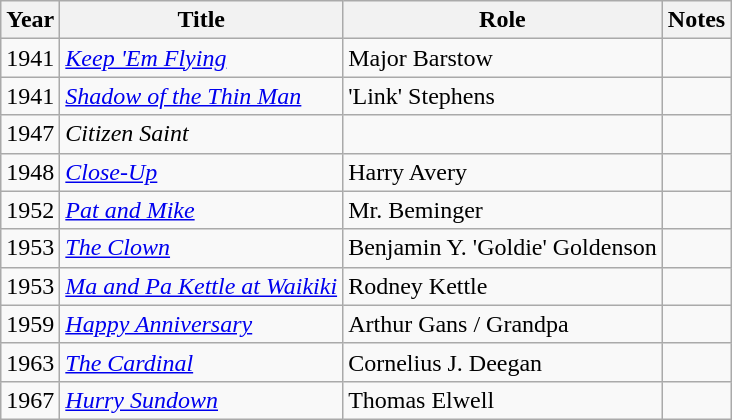<table class="wikitable">
<tr>
<th>Year</th>
<th>Title</th>
<th>Role</th>
<th>Notes</th>
</tr>
<tr>
<td>1941</td>
<td><em><a href='#'>Keep 'Em Flying</a></em></td>
<td>Major Barstow</td>
<td></td>
</tr>
<tr>
<td>1941</td>
<td><em><a href='#'>Shadow of the Thin Man</a></em></td>
<td>'Link' Stephens</td>
<td></td>
</tr>
<tr>
<td>1947</td>
<td><em>Citizen Saint</em></td>
<td></td>
<td></td>
</tr>
<tr>
<td>1948</td>
<td><em><a href='#'>Close-Up</a></em></td>
<td>Harry Avery</td>
<td></td>
</tr>
<tr>
<td>1952</td>
<td><em><a href='#'>Pat and Mike</a></em></td>
<td>Mr. Beminger</td>
<td></td>
</tr>
<tr>
<td>1953</td>
<td><em><a href='#'>The Clown</a></em></td>
<td>Benjamin Y. 'Goldie' Goldenson</td>
<td></td>
</tr>
<tr>
<td>1953</td>
<td><em><a href='#'>Ma and Pa Kettle at Waikiki</a></em></td>
<td>Rodney Kettle</td>
<td></td>
</tr>
<tr>
<td>1959</td>
<td><em><a href='#'>Happy Anniversary</a></em></td>
<td>Arthur Gans / Grandpa</td>
<td></td>
</tr>
<tr>
<td>1963</td>
<td><em><a href='#'>The Cardinal</a></em></td>
<td>Cornelius J. Deegan</td>
<td></td>
</tr>
<tr>
<td>1967</td>
<td><em><a href='#'>Hurry Sundown</a></em></td>
<td>Thomas Elwell</td>
<td></td>
</tr>
</table>
